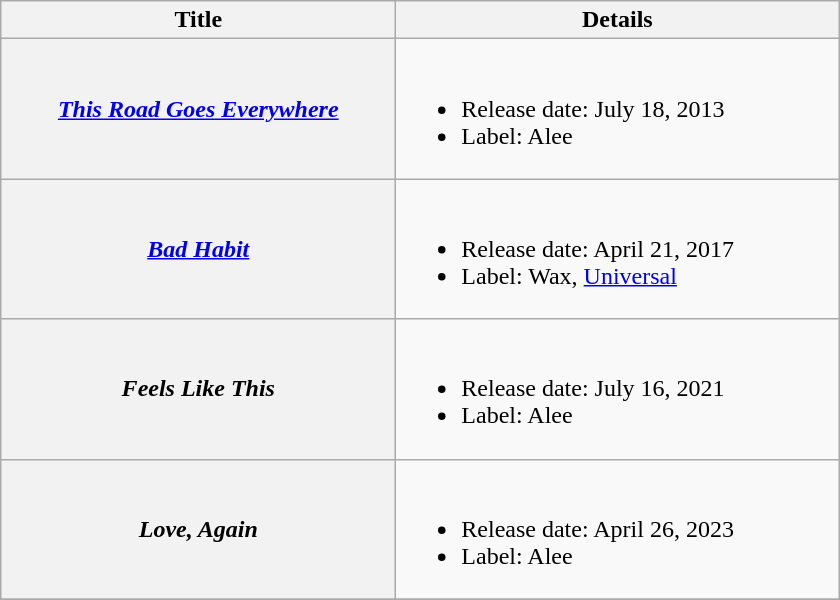<table class="wikitable plainrowheaders">
<tr>
<th style="width:16em;">Title</th>
<th style="width:18em;">Details</th>
</tr>
<tr>
<th scope="row"><em><a href='#'>This Road Goes Everywhere</a></em></th>
<td><br><ul><li>Release date: July 18, 2013</li><li>Label: Alee</li></ul></td>
</tr>
<tr>
<th scope="row"><em><a href='#'>Bad Habit</a></em></th>
<td><br><ul><li>Release date: April 21, 2017</li><li>Label: Wax, <a href='#'>Universal</a></li></ul></td>
</tr>
<tr>
<th scope="row"><em>Feels Like This</em></th>
<td><br><ul><li>Release date: July 16, 2021</li><li>Label: Alee</li></ul></td>
</tr>
<tr>
<th scope="row"><em>Love, Again</em></th>
<td><br><ul><li>Release date: April 26, 2023</li><li>Label: Alee</li></ul></td>
</tr>
<tr>
</tr>
</table>
